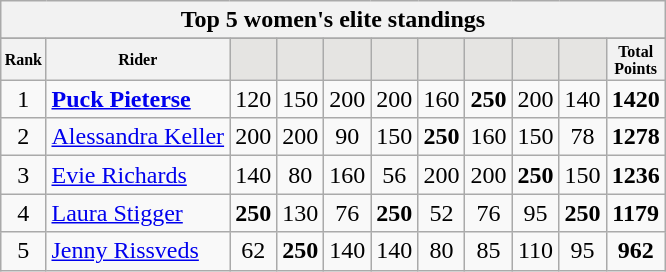<table class="wikitable sortable">
<tr>
<th colspan=27 align="center"><strong>Top 5 women's elite standings</strong></th>
</tr>
<tr>
</tr>
<tr style="font-size:8pt;font-weight:bold">
<th align="center">Rank</th>
<th align="center">Rider</th>
<th class=unsortable style="background:#E5E4E2;"><small></small></th>
<th class=unsortable style="background:#E5E4E2;"><small></small></th>
<th class=unsortable style="background:#E5E4E2;"><small></small></th>
<th class=unsortable style="background:#E5E4E2;"><small></small></th>
<th class=unsortable style="background:#E5E4E2;"><small></small></th>
<th class=unsortable style="background:#E5E4E2;"><small></small></th>
<th class=unsortable style="background:#E5E4E2;"><small></small></th>
<th class=unsortable style="background:#E5E4E2;"><small></small></th>
<th align="center">Total<br>Points</th>
</tr>
<tr>
<td align=center>1</td>
<td> <strong><a href='#'>Puck Pieterse</a></strong></td>
<td align=center>120</td>
<td align=center>150</td>
<td align=center>200</td>
<td align=center>200</td>
<td align=center>160</td>
<td align=center><strong>250</strong></td>
<td align=center>200</td>
<td align=center>140</td>
<td align=center><strong>1420</strong></td>
</tr>
<tr>
<td align=center>2</td>
<td> <a href='#'>Alessandra Keller</a></td>
<td align=center>200</td>
<td align=center>200</td>
<td align=center>90</td>
<td align=center>150</td>
<td align=center><strong>250</strong></td>
<td align=center>160</td>
<td align=center>150</td>
<td align=center>78</td>
<td align=center><strong>1278</strong></td>
</tr>
<tr>
<td align=center>3</td>
<td> <a href='#'>Evie Richards</a></td>
<td align=center>140</td>
<td align=center>80</td>
<td align=center>160</td>
<td align=center>56</td>
<td align=center>200</td>
<td align=center>200</td>
<td align=center><strong>250</strong></td>
<td align=center>150</td>
<td align=center><strong>1236</strong></td>
</tr>
<tr>
<td align=center>4</td>
<td> <a href='#'>Laura Stigger</a></td>
<td align=center><strong>250</strong></td>
<td align=center>130</td>
<td align=center>76</td>
<td align=center><strong>250</strong></td>
<td align=center>52</td>
<td align=center>76</td>
<td align=center>95</td>
<td align=center><strong>250</strong></td>
<td align=center><strong>1179</strong></td>
</tr>
<tr>
<td align=center>5</td>
<td> <a href='#'>Jenny Rissveds</a></td>
<td align=center>62</td>
<td align=center><strong>250</strong></td>
<td align=center>140</td>
<td align=center>140</td>
<td align=center>80</td>
<td align=center>85</td>
<td align=center>110</td>
<td align=center>95</td>
<td align=center><strong>962</strong></td>
</tr>
</table>
